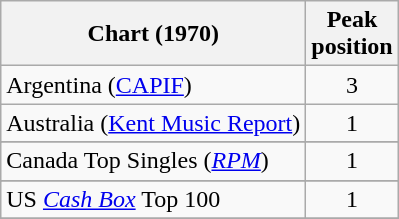<table class="wikitable sortable">
<tr>
<th>Chart (1970)</th>
<th>Peak<br>position</th>
</tr>
<tr>
<td>Argentina (<a href='#'>CAPIF</a>)</td>
<td style="text-align:center;">3</td>
</tr>
<tr>
<td>Australia (<a href='#'>Kent Music Report</a>)</td>
<td style="text-align:center;">1</td>
</tr>
<tr>
</tr>
<tr>
</tr>
<tr>
<td>Canada Top Singles (<em><a href='#'>RPM</a></em>)</td>
<td style="text-align:center;">1</td>
</tr>
<tr>
</tr>
<tr>
</tr>
<tr>
</tr>
<tr>
</tr>
<tr>
</tr>
<tr>
</tr>
<tr>
</tr>
<tr>
<td>US <a href='#'><em>Cash Box</em></a> Top 100</td>
<td align="center">1</td>
</tr>
<tr>
</tr>
</table>
